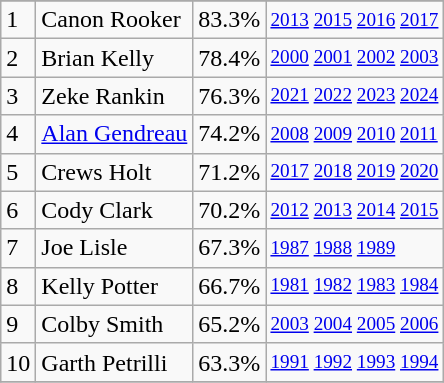<table class="wikitable">
<tr>
</tr>
<tr>
<td>1</td>
<td>Canon Rooker</td>
<td><abbr>83.3%</abbr></td>
<td style="font-size:80%;"><a href='#'>2013</a> <a href='#'>2015</a> <a href='#'>2016</a> <a href='#'>2017</a></td>
</tr>
<tr>
<td>2</td>
<td>Brian Kelly</td>
<td><abbr>78.4%</abbr></td>
<td style="font-size:80%;"><a href='#'>2000</a> <a href='#'>2001</a> <a href='#'>2002</a> <a href='#'>2003</a></td>
</tr>
<tr>
<td>3</td>
<td>Zeke Rankin</td>
<td><abbr>76.3%</abbr></td>
<td style="font-size:80%;"><a href='#'>2021</a> <a href='#'>2022</a> <a href='#'>2023</a> <a href='#'>2024</a></td>
</tr>
<tr>
<td>4</td>
<td><a href='#'>Alan Gendreau</a></td>
<td><abbr>74.2%</abbr></td>
<td style="font-size:80%;"><a href='#'>2008</a> <a href='#'>2009</a> <a href='#'>2010</a> <a href='#'>2011</a></td>
</tr>
<tr>
<td>5</td>
<td>Crews Holt</td>
<td><abbr>71.2%</abbr></td>
<td style="font-size:80%;"><a href='#'>2017</a> <a href='#'>2018</a> <a href='#'>2019</a> <a href='#'>2020</a></td>
</tr>
<tr>
<td>6</td>
<td>Cody Clark</td>
<td><abbr>70.2%</abbr></td>
<td style="font-size:80%;"><a href='#'>2012</a> <a href='#'>2013</a> <a href='#'>2014</a> <a href='#'>2015</a></td>
</tr>
<tr>
<td>7</td>
<td>Joe Lisle</td>
<td><abbr>67.3%</abbr></td>
<td style="font-size:80%;"><a href='#'>1987</a> <a href='#'>1988</a> <a href='#'>1989</a></td>
</tr>
<tr>
<td>8</td>
<td>Kelly Potter</td>
<td><abbr>66.7%</abbr></td>
<td style="font-size:80%;"><a href='#'>1981</a> <a href='#'>1982</a> <a href='#'>1983</a> <a href='#'>1984</a></td>
</tr>
<tr>
<td>9</td>
<td>Colby Smith</td>
<td><abbr>65.2%</abbr></td>
<td style="font-size:80%;"><a href='#'>2003</a> <a href='#'>2004</a> <a href='#'>2005</a> <a href='#'>2006</a></td>
</tr>
<tr>
<td>10</td>
<td>Garth Petrilli</td>
<td><abbr>63.3%</abbr></td>
<td style="font-size:80%;"><a href='#'>1991</a> <a href='#'>1992</a> <a href='#'>1993</a> <a href='#'>1994</a></td>
</tr>
<tr>
</tr>
</table>
